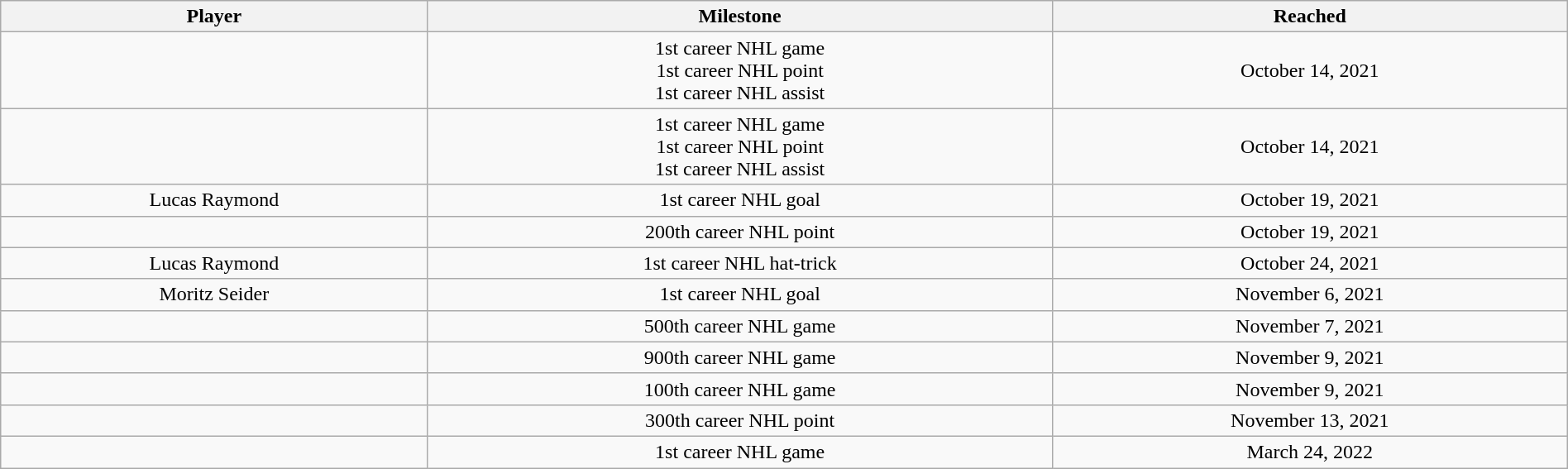<table class="wikitable sortable" style="width:100%; text-align:center;">
<tr>
<th>Player</th>
<th>Milestone</th>
<th data-sort-type="date">Reached</th>
</tr>
<tr>
<td></td>
<td>1st career NHL game<br>1st career NHL point<br>1st career NHL assist</td>
<td>October 14, 2021</td>
</tr>
<tr>
<td></td>
<td>1st career NHL game<br>1st career NHL point<br>1st career NHL assist</td>
<td>October 14, 2021</td>
</tr>
<tr>
<td>Lucas Raymond</td>
<td>1st career NHL goal</td>
<td>October 19, 2021</td>
</tr>
<tr>
<td></td>
<td>200th career NHL point</td>
<td>October 19, 2021</td>
</tr>
<tr>
<td>Lucas Raymond</td>
<td>1st career NHL hat-trick</td>
<td>October 24, 2021</td>
</tr>
<tr>
<td>Moritz Seider</td>
<td>1st career NHL goal</td>
<td>November 6, 2021</td>
</tr>
<tr>
<td></td>
<td>500th career NHL game</td>
<td>November 7, 2021</td>
</tr>
<tr>
<td></td>
<td>900th career NHL game</td>
<td>November 9, 2021</td>
</tr>
<tr>
<td></td>
<td>100th career NHL game</td>
<td>November 9, 2021</td>
</tr>
<tr>
<td></td>
<td>300th career NHL point</td>
<td>November 13, 2021</td>
</tr>
<tr>
<td></td>
<td>1st career NHL game</td>
<td>March 24, 2022</td>
</tr>
</table>
